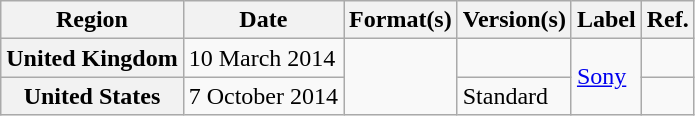<table class="wikitable plainrowheaders">
<tr>
<th scope="col">Region</th>
<th scope="col">Date</th>
<th scope="col">Format(s)</th>
<th scope="col">Version(s)</th>
<th scope="col">Label</th>
<th scope="col">Ref.</th>
</tr>
<tr>
<th scope="row">United Kingdom</th>
<td>10 March 2014</td>
<td rowspan="2"></td>
<td></td>
<td rowspan="2"><a href='#'>Sony</a></td>
<td></td>
</tr>
<tr>
<th scope="row">United States</th>
<td>7 October 2014</td>
<td>Standard</td>
<td></td>
</tr>
</table>
